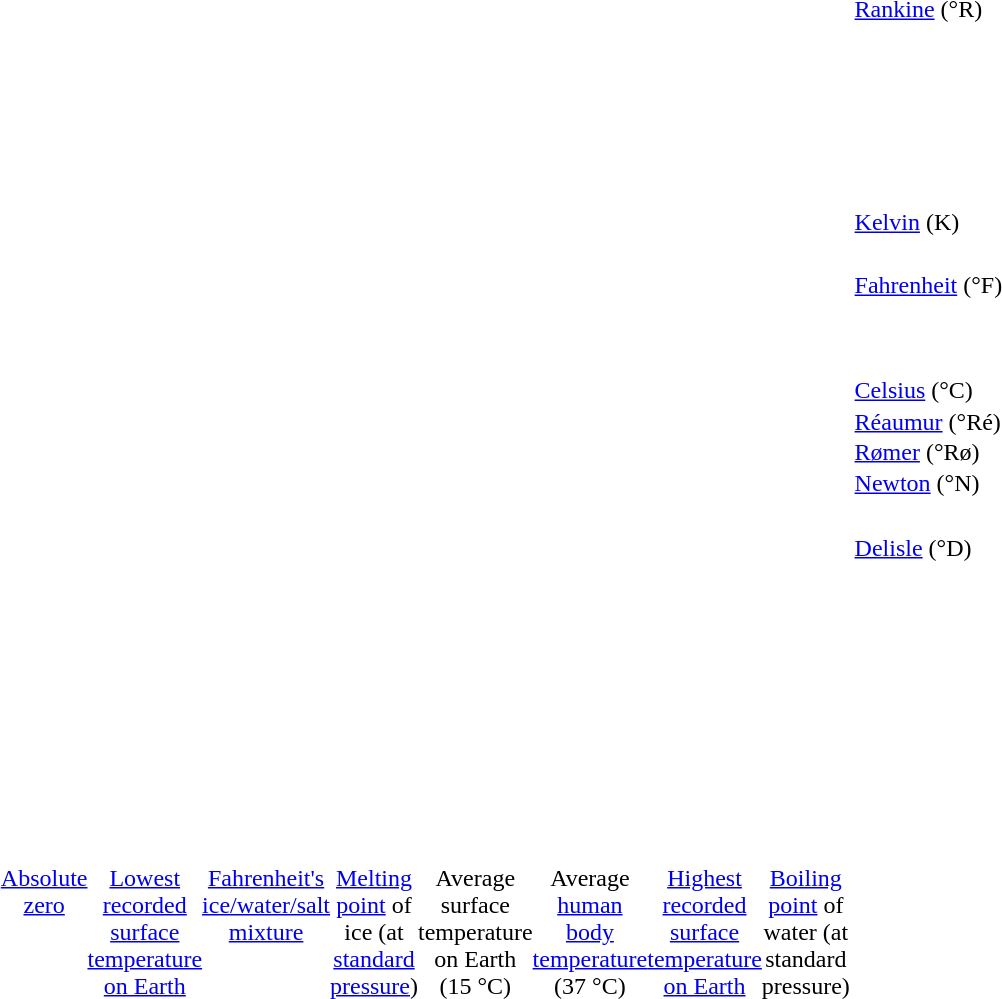<table width="10px" cellpadding="0" cellspacing="0">
<tr>
<td colspan="10" rowspan="5" style="vertical-align: top;"><br></td>
<td style="vertical-align: top; height: 142px;"><a href='#'>Rankine</a> (°R)</td>
</tr>
<tr>
<td style="vertical-align: top; height: 42px;"><a href='#'>Kelvin</a> (K)</td>
</tr>
<tr>
<td style="vertical-align: top; height: 69px; white-space: nowrap;"><a href='#'>Fahrenheit</a> (°F)</td>
</tr>
<tr>
<td style="vertical-align: top; height: 106px; line-height: 20.5px; white-space: nowrap;"><a href='#'>Celsius</a> (°C)<br><a href='#'>Réaumur</a> (°Ré)<br><a href='#'>Rømer</a> (°Rø)<br><a href='#'>Newton</a> (°N)</td>
</tr>
<tr>
<td style="vertical-align: top; height: 220px;"><a href='#'>Delisle</a> (°D)</td>
</tr>
<tr style="vertical-align: top;">
<td style="width: 10px;"> </td>
<td style="width: 60px;  text-align: center;"><a href='#'>Absolute zero</a></td>
<td style="width: 110px; text-align: center;"><a href='#'>Lowest recorded surface temperature on Earth</a></td>
<td style="width: 110px; text-align: center;"><a href='#'>Fahrenheit's ice/water/salt mixture</a></td>
<td style="width: 110px; text-align: center;"><a href='#'>Melting point</a> of ice (at <a href='#'>standard pressure</a>)</td>
<td style="width: 110px; text-align: center;">Average surface temperature on Earth (15 °C)</td>
<td style="width: 110px; text-align: center;">Average <a href='#'>human body temperature</a> (37 °C)</td>
<td style="width: 110px; text-align: center;"><a href='#'>Highest recorded surface temperature on Earth</a></td>
<td style="width: 110px; text-align: center;"><a href='#'>Boiling point</a> of water (at standard pressure)</td>
<td style="width: 5px;"> </td>
<td> </td>
</tr>
</table>
